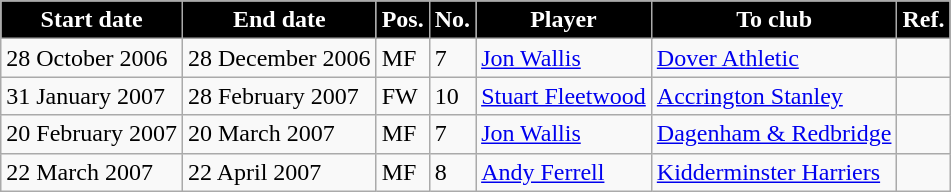<table class="wikitable defaultleft col3center col4center col7center">
<tr>
<th style="background:#000; color:white;">Start date</th>
<th style="background:#000; color:white;">End date</th>
<th style="background:#000; color:white;">Pos.</th>
<th style="background:#000; color:white;">No.</th>
<th style="background:#000; color:white;">Player</th>
<th style="background:#000; color:white;">To club</th>
<th style="background:#000; color:white;">Ref.</th>
</tr>
<tr>
<td>28 October 2006</td>
<td>28 December 2006</td>
<td>MF</td>
<td>7</td>
<td> <a href='#'>Jon Wallis</a></td>
<td><a href='#'>Dover Athletic</a></td>
<td></td>
</tr>
<tr>
<td>31 January 2007</td>
<td>28 February 2007</td>
<td>FW</td>
<td>10</td>
<td> <a href='#'>Stuart Fleetwood</a></td>
<td><a href='#'>Accrington Stanley</a></td>
<td></td>
</tr>
<tr>
<td>20 February 2007</td>
<td>20 March 2007</td>
<td>MF</td>
<td>7</td>
<td> <a href='#'>Jon Wallis</a></td>
<td><a href='#'>Dagenham & Redbridge</a></td>
<td></td>
</tr>
<tr>
<td>22 March 2007</td>
<td>22 April 2007</td>
<td>MF</td>
<td>8</td>
<td> <a href='#'>Andy Ferrell</a></td>
<td><a href='#'>Kidderminster Harriers</a></td>
<td></td>
</tr>
</table>
